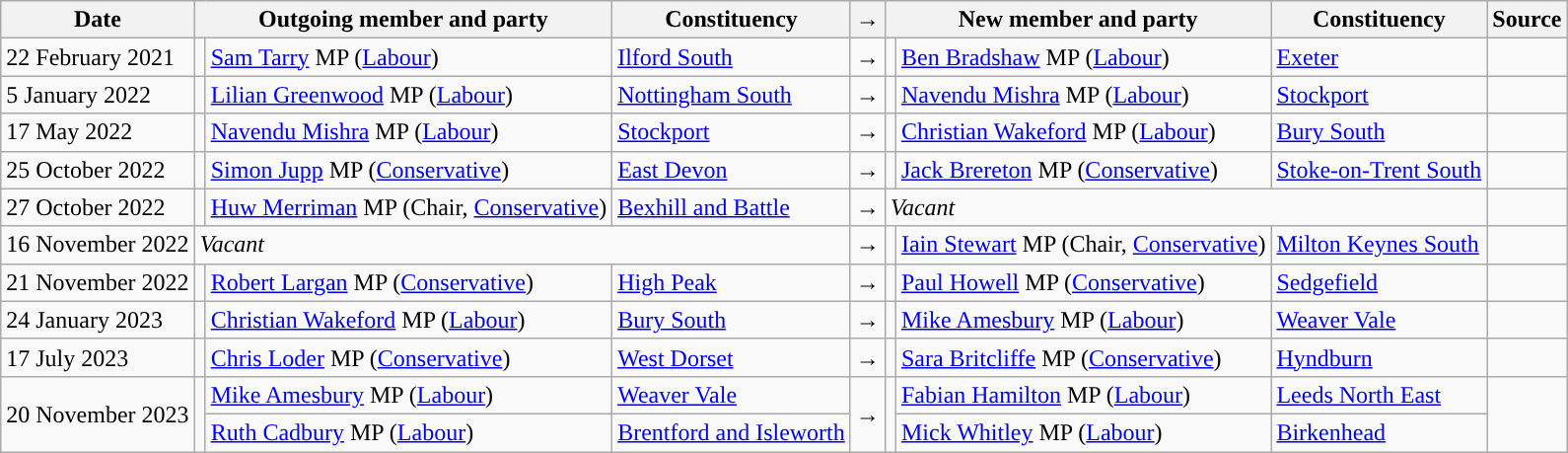<table class="wikitable">
<tr>
<th valign="top">Date</th>
<th colspan="2" valign="top">Outgoing member and party</th>
<th valign="top">Constituency</th>
<th>→</th>
<th colspan="2" valign="top">New member and party</th>
<th valign="top">Constituency</th>
<th valign="top">Source</th>
</tr>
<tr>
<td>22 February 2021</td>
<td style="color:inherit;background:"></td>
<td><a href='#'>Sam Tarry</a> MP (<a href='#'>Labour</a>)</td>
<td><a href='#'>Ilford South</a></td>
<td>→</td>
<td style="color:inherit;background:"></td>
<td><a href='#'>Ben Bradshaw</a> MP (<a href='#'>Labour</a>)</td>
<td><a href='#'>Exeter</a></td>
<td></td>
</tr>
<tr>
<td>5 January 2022</td>
<td style="color:inherit;background:"></td>
<td><a href='#'>Lilian Greenwood</a> MP (<a href='#'>Labour</a>)</td>
<td><a href='#'>Nottingham South</a></td>
<td>→</td>
<td style="color:inherit;background:"></td>
<td><a href='#'>Navendu Mishra</a> MP (<a href='#'>Labour</a>)</td>
<td><a href='#'>Stockport</a></td>
<td></td>
</tr>
<tr>
<td>17 May 2022</td>
<td style="color:inherit;background:"></td>
<td><a href='#'>Navendu Mishra</a> MP (<a href='#'>Labour</a>)</td>
<td><a href='#'>Stockport</a></td>
<td>→</td>
<td style="color:inherit;background:"></td>
<td><a href='#'>Christian Wakeford</a> MP (<a href='#'>Labour</a>)</td>
<td><a href='#'>Bury South</a></td>
<td></td>
</tr>
<tr>
<td>25 October 2022</td>
<td style="color:inherit;background:"></td>
<td><a href='#'>Simon Jupp</a> MP (<a href='#'>Conservative</a>)</td>
<td><a href='#'>East Devon</a></td>
<td>→</td>
<td style="color:inherit;background:"></td>
<td><a href='#'>Jack Brereton</a> MP (<a href='#'>Conservative</a>)</td>
<td><a href='#'>Stoke-on-Trent South</a></td>
<td></td>
</tr>
<tr>
<td>27 October 2022</td>
<td style="color:inherit;background:"></td>
<td><a href='#'>Huw Merriman</a> MP (Chair, <a href='#'>Conservative</a>)</td>
<td><a href='#'>Bexhill and Battle</a></td>
<td>→</td>
<td colspan=3><em>Vacant</em></td>
<td></td>
</tr>
<tr>
<td>16 November 2022</td>
<td colspan=3><em>Vacant</em></td>
<td>→</td>
<td style="color:inherit;background:"></td>
<td><a href='#'>Iain Stewart</a> MP (Chair, <a href='#'>Conservative</a>)</td>
<td><a href='#'>Milton Keynes South</a></td>
<td></td>
</tr>
<tr>
<td>21 November 2022</td>
<td style="color:inherit;background:"></td>
<td><a href='#'>Robert Largan</a> MP (<a href='#'>Conservative</a>)</td>
<td><a href='#'>High Peak</a></td>
<td>→</td>
<td style="color:inherit;background:"></td>
<td><a href='#'>Paul Howell</a> MP (<a href='#'>Conservative</a>)</td>
<td><a href='#'>Sedgefield</a></td>
<td></td>
</tr>
<tr>
<td>24 January 2023</td>
<td style="color:inherit;background:"></td>
<td><a href='#'>Christian Wakeford</a> MP (<a href='#'>Labour</a>)</td>
<td><a href='#'>Bury South</a></td>
<td>→</td>
<td style="color:inherit;background:"></td>
<td><a href='#'>Mike Amesbury</a> MP (<a href='#'>Labour</a>)</td>
<td><a href='#'>Weaver Vale</a></td>
<td></td>
</tr>
<tr>
<td>17 July 2023</td>
<td style="color:inherit;background:"></td>
<td><a href='#'>Chris Loder</a> MP (<a href='#'>Conservative</a>)</td>
<td><a href='#'>West Dorset</a></td>
<td>→</td>
<td style="color:inherit;background:"></td>
<td><a href='#'>Sara Britcliffe</a> MP (<a href='#'>Conservative</a>)</td>
<td><a href='#'>Hyndburn</a></td>
<td></td>
</tr>
<tr>
<td rowspan=2>20 November 2023</td>
<td rowspan=2 style="color:inherit;background:"></td>
<td><a href='#'>Mike Amesbury</a> MP (<a href='#'>Labour</a>)</td>
<td><a href='#'>Weaver Vale</a></td>
<td rowspan=2>→</td>
<td rowspan=2 style="color:inherit;background:"></td>
<td><a href='#'>Fabian Hamilton</a> MP (<a href='#'>Labour</a>)</td>
<td><a href='#'>Leeds North East</a></td>
<td rowspan=2></td>
</tr>
<tr>
<td><a href='#'>Ruth Cadbury</a> MP (<a href='#'>Labour</a>)</td>
<td><a href='#'>Brentford and Isleworth</a></td>
<td><a href='#'>Mick Whitley</a> MP (<a href='#'>Labour</a>)</td>
<td><a href='#'>Birkenhead</a></td>
</tr>
</table>
